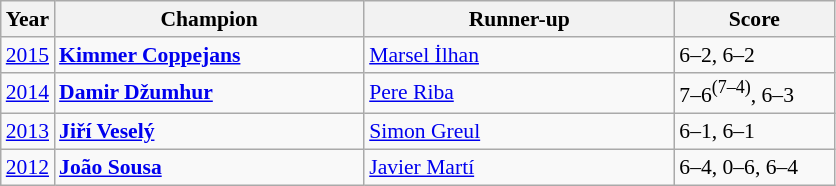<table class="wikitable" style="font-size:90%">
<tr>
<th>Year</th>
<th width="200">Champion</th>
<th width="200">Runner-up</th>
<th width="100">Score</th>
</tr>
<tr>
<td><a href='#'>2015</a></td>
<td> <strong><a href='#'>Kimmer Coppejans</a></strong></td>
<td> <a href='#'>Marsel İlhan</a></td>
<td>6–2, 6–2</td>
</tr>
<tr>
<td><a href='#'>2014</a></td>
<td> <strong><a href='#'>Damir Džumhur</a></strong></td>
<td> <a href='#'>Pere Riba</a></td>
<td>7–6<sup>(7–4)</sup>, 6–3</td>
</tr>
<tr>
<td><a href='#'>2013</a></td>
<td> <strong><a href='#'>Jiří Veselý</a></strong></td>
<td> <a href='#'>Simon Greul</a></td>
<td>6–1, 6–1</td>
</tr>
<tr>
<td><a href='#'>2012</a></td>
<td> <strong><a href='#'>João Sousa</a></strong></td>
<td> <a href='#'>Javier Martí</a></td>
<td>6–4, 0–6, 6–4</td>
</tr>
</table>
